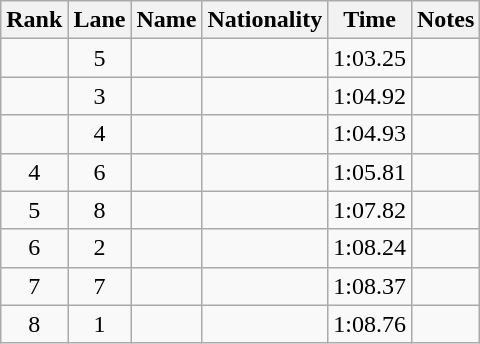<table class="wikitable sortable" style="text-align:center">
<tr>
<th>Rank</th>
<th>Lane</th>
<th>Name</th>
<th>Nationality</th>
<th>Time</th>
<th>Notes</th>
</tr>
<tr>
<td></td>
<td>5</td>
<td align=left></td>
<td align=left></td>
<td>1:03.25</td>
<td><strong></strong></td>
</tr>
<tr>
<td></td>
<td>3</td>
<td align=left></td>
<td align=left></td>
<td>1:04.92</td>
<td></td>
</tr>
<tr>
<td></td>
<td>4</td>
<td align=left></td>
<td align=left></td>
<td>1:04.93</td>
<td></td>
</tr>
<tr>
<td>4</td>
<td>6</td>
<td align=left></td>
<td align=left></td>
<td>1:05.81</td>
<td></td>
</tr>
<tr>
<td>5</td>
<td>8</td>
<td align=left></td>
<td align=left></td>
<td>1:07.82</td>
<td></td>
</tr>
<tr>
<td>6</td>
<td>2</td>
<td align=left></td>
<td align=left></td>
<td>1:08.24</td>
<td></td>
</tr>
<tr>
<td>7</td>
<td>7</td>
<td align=left></td>
<td align=left></td>
<td>1:08.37</td>
<td></td>
</tr>
<tr>
<td>8</td>
<td>1</td>
<td align=left></td>
<td align=left></td>
<td>1:08.76</td>
<td></td>
</tr>
</table>
